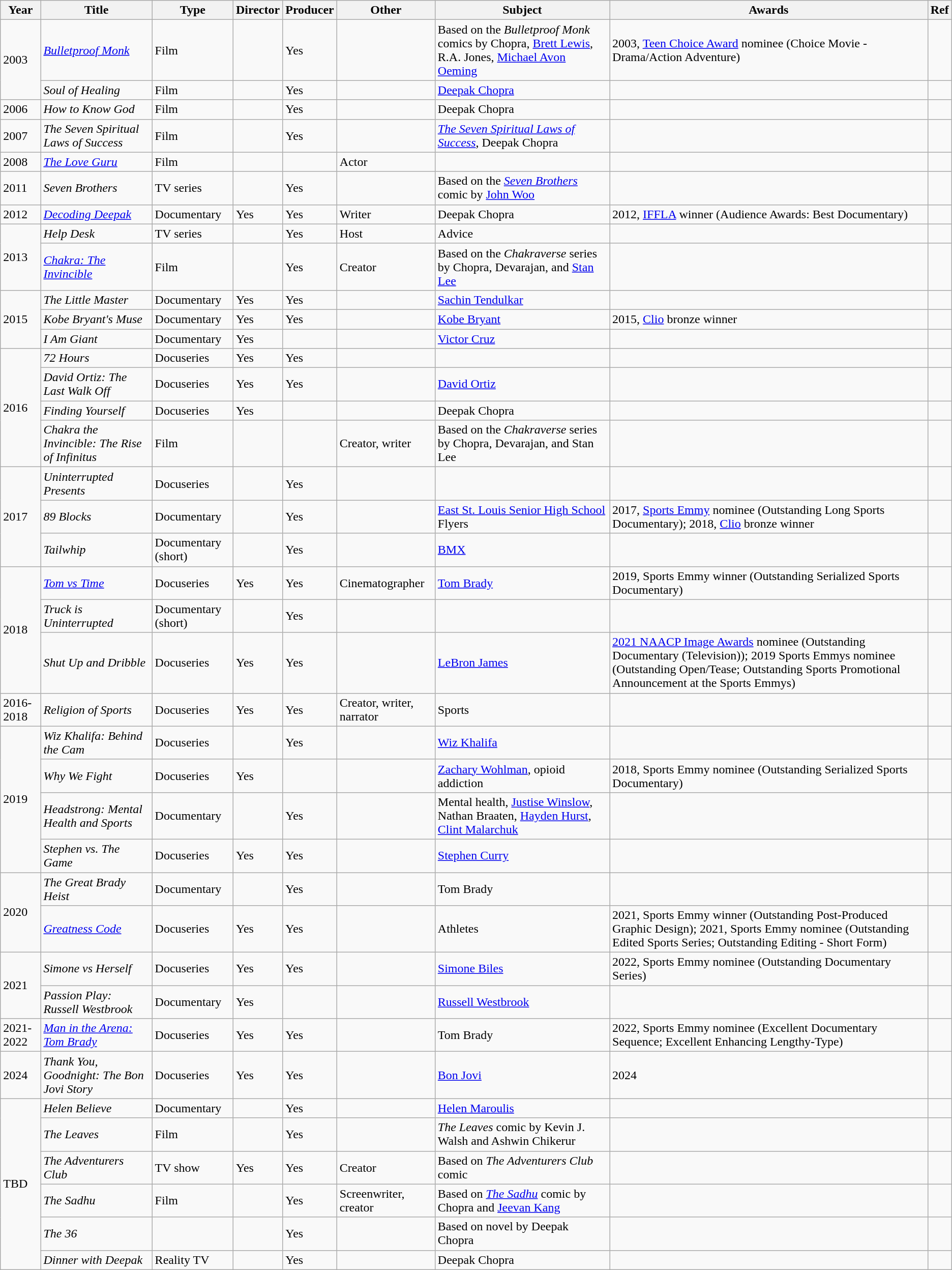<table class="wikitable sortable">
<tr>
<th>Year</th>
<th>Title</th>
<th>Type</th>
<th>Director</th>
<th>Producer</th>
<th>Other</th>
<th>Subject</th>
<th>Awards</th>
<th>Ref</th>
</tr>
<tr>
<td rowspan="2">2003</td>
<td><em><a href='#'>Bulletproof Monk</a></em></td>
<td>Film</td>
<td></td>
<td>Yes</td>
<td></td>
<td>Based on the <em>Bulletproof Monk</em> comics by Chopra, <a href='#'>Brett Lewis</a>, R.A. Jones, <a href='#'>Michael Avon Oeming</a></td>
<td>2003, <a href='#'>Teen Choice Award</a> nominee (Choice Movie - Drama/Action Adventure)</td>
<td></td>
</tr>
<tr>
<td><em>Soul of Healing</em></td>
<td>Film</td>
<td></td>
<td>Yes</td>
<td></td>
<td><a href='#'>Deepak Chopra</a></td>
<td></td>
<td></td>
</tr>
<tr>
<td>2006</td>
<td><em>How to Know God</em></td>
<td>Film</td>
<td></td>
<td>Yes</td>
<td></td>
<td>Deepak Chopra</td>
<td></td>
<td></td>
</tr>
<tr>
<td>2007</td>
<td><em>The Seven Spiritual Laws of Success</em></td>
<td>Film</td>
<td></td>
<td>Yes</td>
<td></td>
<td><em><a href='#'>The Seven Spiritual Laws of Success</a></em>, Deepak Chopra</td>
<td></td>
<td></td>
</tr>
<tr>
<td>2008</td>
<td><em><a href='#'>The Love Guru</a></em></td>
<td>Film</td>
<td></td>
<td></td>
<td>Actor</td>
<td></td>
<td></td>
<td></td>
</tr>
<tr>
<td>2011</td>
<td><em>Seven Brothers</em></td>
<td>TV series</td>
<td></td>
<td>Yes</td>
<td></td>
<td>Based on the <em><a href='#'>Seven Brothers</a></em> comic by <a href='#'>John Woo</a></td>
<td></td>
<td></td>
</tr>
<tr>
<td>2012</td>
<td><em><a href='#'>Decoding Deepak</a></em></td>
<td>Documentary</td>
<td>Yes</td>
<td>Yes</td>
<td>Writer</td>
<td>Deepak Chopra</td>
<td>2012, <a href='#'>IFFLA</a> winner (Audience Awards: Best Documentary)</td>
<td></td>
</tr>
<tr>
<td rowspan="2">2013</td>
<td><em>Help Desk</em></td>
<td>TV series</td>
<td></td>
<td>Yes</td>
<td>Host</td>
<td>Advice</td>
<td></td>
<td></td>
</tr>
<tr>
<td><em><a href='#'>Chakra: The Invincible</a></em></td>
<td>Film</td>
<td></td>
<td>Yes</td>
<td>Creator</td>
<td>Based on the <em>Chakraverse</em> series by Chopra, Devarajan, and <a href='#'>Stan Lee</a></td>
<td></td>
<td></td>
</tr>
<tr>
<td rowspan="3">2015</td>
<td><em>The Little Master</em></td>
<td>Documentary</td>
<td>Yes</td>
<td>Yes</td>
<td></td>
<td><a href='#'>Sachin Tendulkar</a></td>
<td></td>
<td></td>
</tr>
<tr>
<td><em>Kobe Bryant's Muse</em></td>
<td>Documentary</td>
<td>Yes</td>
<td>Yes</td>
<td></td>
<td><a href='#'>Kobe Bryant</a></td>
<td>2015, <a href='#'>Clio</a> bronze winner</td>
<td></td>
</tr>
<tr>
<td><em>I Am Giant</em></td>
<td>Documentary</td>
<td>Yes</td>
<td></td>
<td></td>
<td><a href='#'>Victor Cruz</a></td>
<td></td>
<td></td>
</tr>
<tr>
<td rowspan="4">2016</td>
<td><em>72 Hours</em></td>
<td>Docuseries</td>
<td>Yes</td>
<td>Yes</td>
<td></td>
<td></td>
<td></td>
<td></td>
</tr>
<tr>
<td><em>David Ortiz: The Last Walk Off</em></td>
<td>Docuseries</td>
<td>Yes</td>
<td>Yes</td>
<td></td>
<td><a href='#'>David Ortiz</a></td>
<td></td>
<td></td>
</tr>
<tr>
<td><em>Finding Yourself</em></td>
<td>Docuseries</td>
<td>Yes</td>
<td></td>
<td></td>
<td>Deepak Chopra</td>
<td></td>
<td></td>
</tr>
<tr>
<td><em>Chakra the Invincible: The Rise of Infinitus</em></td>
<td>Film</td>
<td></td>
<td></td>
<td>Creator, writer</td>
<td>Based on the <em>Chakraverse</em> series by Chopra, Devarajan, and Stan Lee</td>
<td></td>
<td></td>
</tr>
<tr>
<td rowspan="3">2017</td>
<td><em>Uninterrupted Presents</em></td>
<td>Docuseries</td>
<td></td>
<td>Yes</td>
<td></td>
<td></td>
<td></td>
<td></td>
</tr>
<tr>
<td><em>89 Blocks</em></td>
<td>Documentary</td>
<td></td>
<td>Yes</td>
<td></td>
<td><a href='#'>East St. Louis Senior High School</a> Flyers</td>
<td>2017, <a href='#'>Sports Emmy</a> nominee (Outstanding Long Sports Documentary); 2018, <a href='#'>Clio</a> bronze winner</td>
<td></td>
</tr>
<tr>
<td><em>Tailwhip</em></td>
<td>Documentary (short)</td>
<td></td>
<td>Yes</td>
<td></td>
<td><a href='#'>BMX</a></td>
<td></td>
<td></td>
</tr>
<tr>
<td rowspan="3">2018</td>
<td><em><a href='#'>Tom vs Time</a></em></td>
<td>Docuseries</td>
<td>Yes</td>
<td>Yes</td>
<td>Cinematographer</td>
<td><a href='#'>Tom Brady</a></td>
<td>2019, Sports Emmy winner (Outstanding Serialized Sports Documentary)</td>
<td></td>
</tr>
<tr>
<td><em>Truck is Uninterrupted</em></td>
<td>Documentary (short)</td>
<td></td>
<td>Yes</td>
<td></td>
<td></td>
<td></td>
<td></td>
</tr>
<tr>
<td><em>Shut Up and Dribble</em></td>
<td>Docuseries</td>
<td>Yes</td>
<td>Yes</td>
<td></td>
<td><a href='#'>LeBron James</a></td>
<td><a href='#'>2021 NAACP Image Awards</a> nominee (Outstanding Documentary (Television)); 2019 Sports Emmys nominee (Outstanding Open/Tease; Outstanding Sports Promotional Announcement at the Sports Emmys)</td>
<td></td>
</tr>
<tr>
<td>2016-2018</td>
<td><em>Religion of Sports</em></td>
<td>Docuseries</td>
<td>Yes</td>
<td>Yes</td>
<td>Creator, writer, narrator</td>
<td>Sports</td>
<td></td>
<td></td>
</tr>
<tr>
<td rowspan="4">2019</td>
<td><em>Wiz Khalifa: Behind the Cam</em></td>
<td>Docuseries</td>
<td></td>
<td>Yes</td>
<td></td>
<td><a href='#'>Wiz Khalifa</a></td>
<td></td>
<td></td>
</tr>
<tr>
<td><em>Why We Fight</em></td>
<td>Docuseries</td>
<td>Yes</td>
<td></td>
<td></td>
<td><a href='#'>Zachary Wohlman</a>, opioid addiction</td>
<td>2018, Sports Emmy nominee (Outstanding Serialized Sports Documentary)</td>
<td></td>
</tr>
<tr>
<td><em>Headstrong: Mental Health and Sports</em></td>
<td>Documentary</td>
<td></td>
<td>Yes</td>
<td></td>
<td>Mental health, <a href='#'>Justise Winslow</a>, Nathan Braaten, <a href='#'>Hayden Hurst</a>, <a href='#'>Clint Malarchuk</a></td>
<td></td>
<td></td>
</tr>
<tr>
<td><em>Stephen vs. The Game</em></td>
<td>Docuseries</td>
<td>Yes</td>
<td>Yes</td>
<td></td>
<td><a href='#'>Stephen Curry</a></td>
<td></td>
<td></td>
</tr>
<tr>
<td rowspan="2">2020</td>
<td><em>The Great Brady Heist</em></td>
<td>Documentary</td>
<td></td>
<td>Yes</td>
<td></td>
<td>Tom Brady</td>
<td></td>
<td></td>
</tr>
<tr>
<td><em><a href='#'>Greatness Code</a></em></td>
<td>Docuseries</td>
<td>Yes</td>
<td>Yes</td>
<td></td>
<td>Athletes</td>
<td>2021, Sports Emmy winner (Outstanding Post-Produced Graphic Design); 2021, Sports Emmy nominee (Outstanding Edited Sports Series; Outstanding Editing - Short Form)</td>
<td></td>
</tr>
<tr>
<td rowspan="2">2021</td>
<td><em>Simone vs Herself</em></td>
<td>Docuseries</td>
<td>Yes</td>
<td>Yes</td>
<td></td>
<td><a href='#'>Simone Biles</a></td>
<td>2022, Sports Emmy nominee (Outstanding Documentary Series)</td>
<td></td>
</tr>
<tr>
<td><em>Passion Play: Russell Westbrook</em></td>
<td>Documentary</td>
<td>Yes</td>
<td></td>
<td></td>
<td><a href='#'>Russell Westbrook</a></td>
<td></td>
<td></td>
</tr>
<tr>
<td>2021-2022</td>
<td><em><a href='#'>Man in the Arena: Tom Brady</a></em></td>
<td>Docuseries</td>
<td>Yes</td>
<td>Yes</td>
<td></td>
<td>Tom Brady</td>
<td>2022, Sports Emmy nominee (Excellent Documentary Sequence; Excellent Enhancing Lengthy-Type)</td>
<td></td>
</tr>
<tr>
<td>2024</td>
<td><em>Thank You, Goodnight: The Bon Jovi Story</em></td>
<td>Docuseries</td>
<td>Yes</td>
<td>Yes</td>
<td></td>
<td><a href='#'>Bon Jovi</a></td>
<td>2024</td>
</tr>
<tr>
<td rowspan="6">TBD</td>
<td><em>Helen Believe</em></td>
<td>Documentary</td>
<td></td>
<td>Yes</td>
<td></td>
<td><a href='#'>Helen Maroulis</a></td>
<td></td>
<td></td>
</tr>
<tr>
<td><em>The Leaves</em></td>
<td>Film</td>
<td></td>
<td>Yes</td>
<td></td>
<td><em>The Leaves</em> comic by Kevin J. Walsh and Ashwin Chikerur</td>
<td></td>
<td></td>
</tr>
<tr>
<td><em>The Adventurers Club</em></td>
<td>TV show</td>
<td>Yes</td>
<td>Yes</td>
<td>Creator</td>
<td>Based on <em>The Adventurers Club</em> comic</td>
<td></td>
<td></td>
</tr>
<tr>
<td><em>The Sadhu</em></td>
<td>Film</td>
<td></td>
<td>Yes</td>
<td>Screenwriter, creator</td>
<td>Based on <em><a href='#'>The Sadhu</a></em> comic by Chopra and <a href='#'>Jeevan Kang</a></td>
<td></td>
<td></td>
</tr>
<tr>
<td><em>The 36</em></td>
<td></td>
<td></td>
<td>Yes</td>
<td></td>
<td>Based on novel by Deepak Chopra</td>
<td></td>
<td></td>
</tr>
<tr>
<td><em>Dinner with Deepak</em></td>
<td>Reality TV</td>
<td></td>
<td>Yes</td>
<td></td>
<td>Deepak Chopra</td>
<td></td>
<td></td>
</tr>
</table>
